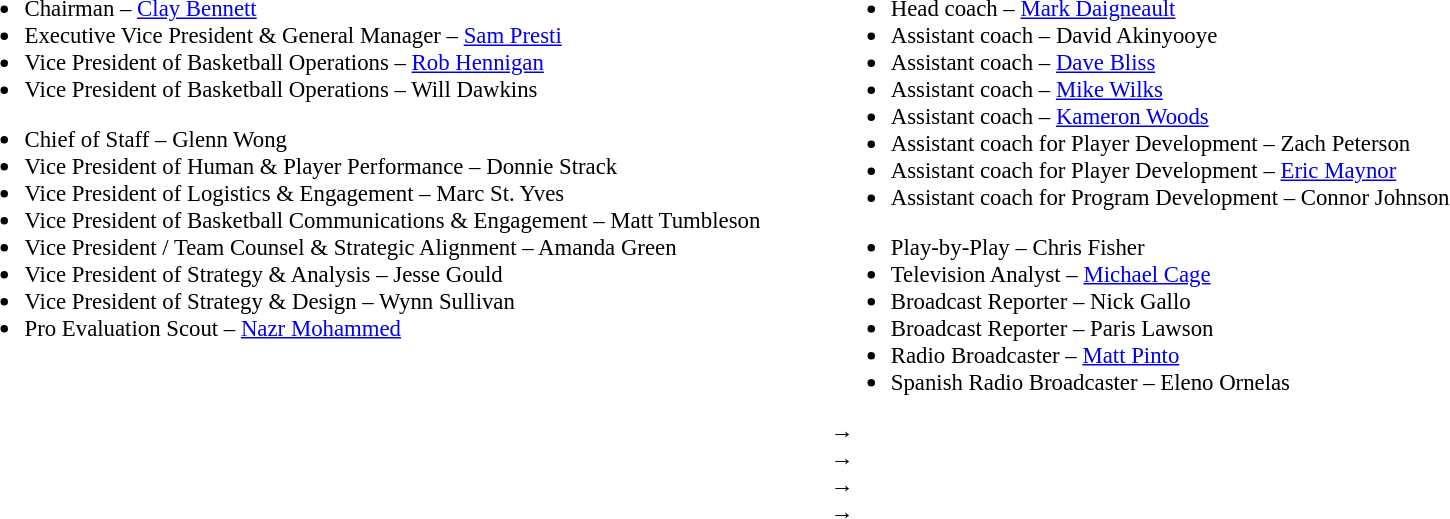<table class="toccolours" style="text-align: left;">
<tr>
<td colspan=7 style="text-align:right;"></td>
</tr>
<tr>
<td style="vertical-align:top;"></td>
<td style="font-size: 95%;vertical-align:top;"><br><ul><li>Chairman – <a href='#'>Clay Bennett</a></li><li>Executive Vice President & General Manager – <a href='#'>Sam Presti</a></li><li>Vice President of Basketball Operations – <a href='#'>Rob Hennigan</a></li><li>Vice President of Basketball Operations – Will Dawkins</li></ul><ul><li>Chief of Staff – Glenn Wong</li><li>Vice President of Human & Player Performance – Donnie Strack</li><li>Vice President of Logistics & Engagement – Marc St. Yves</li><li>Vice President of Basketball Communications & Engagement – Matt Tumbleson</li><li>Vice President / Team Counsel & Strategic Alignment – Amanda Green</li><li>Vice President of Strategy & Analysis – Jesse Gould</li><li>Vice President of Strategy & Design – Wynn Sullivan</li><li>Pro Evaluation Scout – <a href='#'>Nazr Mohammed</a></li></ul></td>
<td width="35"> </td>
<td style="vertical-align:top;"></td>
<td style="font-size: 95%;vertical-align:top;"><br><ul><li>Head coach – <a href='#'>Mark Daigneault</a></li><li>Assistant coach – David Akinyooye</li><li>Assistant coach – <a href='#'>Dave Bliss</a></li><li>Assistant coach – <a href='#'>Mike Wilks</a></li><li>Assistant coach – <a href='#'>Kameron Woods</a></li><li>Assistant coach for Player Development – Zach Peterson</li><li>Assistant coach for Player Development – <a href='#'>Eric Maynor</a></li><li>Assistant coach for Program Development – Connor Johnson</li></ul><ul><li>Play-by-Play – Chris Fisher</li><li>Television Analyst – <a href='#'>Michael Cage</a></li><li>Broadcast Reporter – Nick Gallo</li><li>Broadcast Reporter – Paris Lawson</li><li>Radio Broadcaster – <a href='#'>Matt Pinto</a></li><li>Spanish Radio Broadcaster – Eleno Ornelas</li></ul>→ <span></span><br>
→ <span></span><br>
→ <span></span><br>
→ <span></span><br></td>
</tr>
</table>
